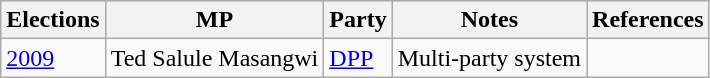<table class="wikitable">
<tr>
<th>Elections</th>
<th>MP</th>
<th>Party</th>
<th>Notes</th>
<th>References</th>
</tr>
<tr>
<td><a href='#'>2009</a></td>
<td>Ted Salule Masangwi</td>
<td><a href='#'>DPP</a></td>
<td>Multi-party system</td>
<td></td>
</tr>
</table>
